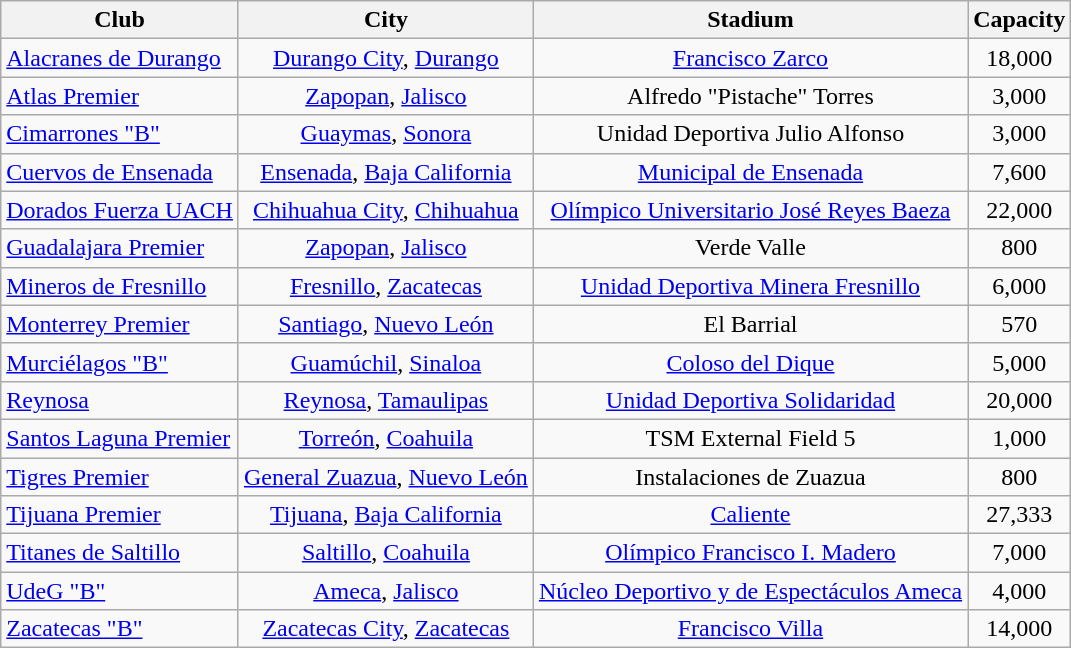<table class="wikitable sortable" style="text-align: center;">
<tr>
<th>Club</th>
<th>City</th>
<th>Stadium</th>
<th>Capacity</th>
</tr>
<tr>
<td align="left"><a href='#'>Alacranes de Durango</a></td>
<td><a href='#'>Durango City</a>, <a href='#'>Durango</a></td>
<td><a href='#'>Francisco Zarco</a></td>
<td>18,000</td>
</tr>
<tr>
<td align="left"><a href='#'>Atlas Premier</a></td>
<td><a href='#'>Zapopan</a>, <a href='#'>Jalisco</a></td>
<td>Alfredo "Pistache" Torres</td>
<td>3,000</td>
</tr>
<tr>
<td align="left"><a href='#'>Cimarrones "B"</a></td>
<td><a href='#'>Guaymas</a>, <a href='#'>Sonora</a></td>
<td>Unidad Deportiva Julio Alfonso</td>
<td>3,000</td>
</tr>
<tr>
<td align="left"><a href='#'>Cuervos de Ensenada</a></td>
<td><a href='#'>Ensenada</a>, <a href='#'>Baja California</a></td>
<td><a href='#'>Municipal de Ensenada</a></td>
<td>7,600</td>
</tr>
<tr>
<td align="left"><a href='#'>Dorados Fuerza UACH</a></td>
<td><a href='#'>Chihuahua City</a>, <a href='#'>Chihuahua</a></td>
<td><a href='#'>Olímpico Universitario José Reyes Baeza</a></td>
<td>22,000</td>
</tr>
<tr>
<td align="left"><a href='#'>Guadalajara Premier</a></td>
<td><a href='#'>Zapopan</a>, <a href='#'>Jalisco</a></td>
<td>Verde Valle</td>
<td>800</td>
</tr>
<tr>
<td align="left"><a href='#'>Mineros de Fresnillo</a></td>
<td><a href='#'>Fresnillo</a>, <a href='#'>Zacatecas</a></td>
<td><a href='#'>Unidad Deportiva Minera Fresnillo</a></td>
<td>6,000</td>
</tr>
<tr>
<td align="left"><a href='#'>Monterrey Premier</a></td>
<td><a href='#'>Santiago</a>, <a href='#'>Nuevo León</a></td>
<td>El Barrial</td>
<td>570</td>
</tr>
<tr>
<td align="left"><a href='#'>Murciélagos "B"</a></td>
<td><a href='#'>Guamúchil</a>, <a href='#'>Sinaloa</a></td>
<td><a href='#'>Coloso del Dique</a></td>
<td>5,000</td>
</tr>
<tr>
<td align="left"><a href='#'>Reynosa</a></td>
<td><a href='#'>Reynosa</a>, <a href='#'>Tamaulipas</a></td>
<td><a href='#'>Unidad Deportiva Solidaridad</a></td>
<td>20,000</td>
</tr>
<tr>
<td align="left"><a href='#'>Santos Laguna Premier</a></td>
<td><a href='#'>Torreón</a>, <a href='#'>Coahuila</a></td>
<td>TSM External Field 5</td>
<td>1,000</td>
</tr>
<tr>
<td align="left"><a href='#'>Tigres Premier</a></td>
<td><a href='#'>General Zuazua</a>, <a href='#'>Nuevo León</a></td>
<td>Instalaciones de Zuazua</td>
<td>800</td>
</tr>
<tr>
<td align="left"><a href='#'>Tijuana  Premier</a></td>
<td><a href='#'>Tijuana</a>, <a href='#'>Baja California</a></td>
<td><a href='#'>Caliente</a></td>
<td>27,333</td>
</tr>
<tr>
<td align="left"><a href='#'>Titanes de Saltillo</a></td>
<td><a href='#'>Saltillo</a>, <a href='#'>Coahuila</a></td>
<td><a href='#'>Olímpico Francisco I. Madero</a></td>
<td>7,000</td>
</tr>
<tr>
<td align="left"><a href='#'>UdeG "B"</a></td>
<td><a href='#'>Ameca</a>, <a href='#'>Jalisco</a></td>
<td><a href='#'>Núcleo Deportivo y de Espectáculos Ameca</a></td>
<td>4,000</td>
</tr>
<tr>
<td align="left"><a href='#'>Zacatecas "B"</a></td>
<td><a href='#'>Zacatecas City</a>, <a href='#'>Zacatecas</a></td>
<td><a href='#'>Francisco Villa</a></td>
<td>14,000</td>
</tr>
</table>
